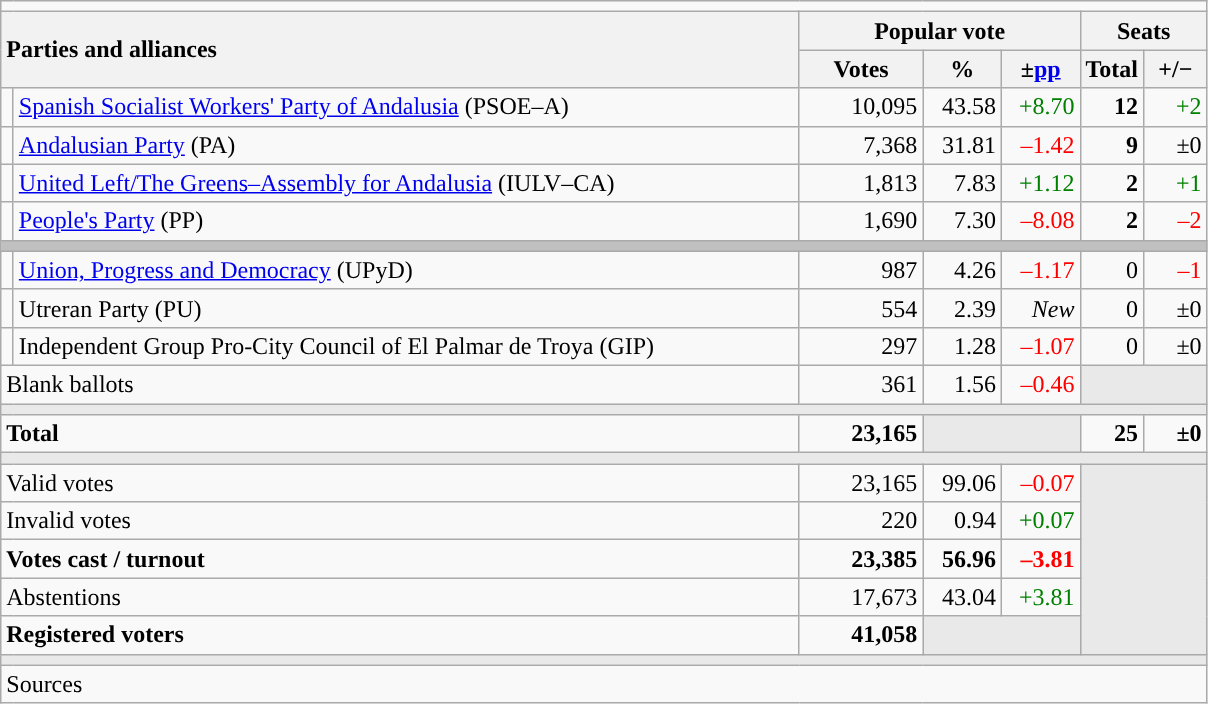<table class="wikitable" style="text-align:right;">
<tr>
<td colspan="7"></td>
</tr>
<tr>
<th style="text-align:left;" rowspan="2" colspan="2" width="525">Parties and alliances</th>
<th colspan="3">Popular vote</th>
<th colspan="2">Seats</th>
</tr>
<tr>
<th width="75">Votes</th>
<th width="45">%</th>
<th width="45">±<a href='#'>pp</a></th>
<th width="35">Total</th>
<th width="35">+/−</th>
</tr>
<tr>
<td width="1" style="color:inherit;background:"></td>
<td align="left"><a href='#'>Spanish Socialist Workers' Party of Andalusia</a> (PSOE–A)</td>
<td>10,095</td>
<td>43.58</td>
<td style="color:green;">+8.70</td>
<td><strong>12</strong></td>
<td style="color:green;">+2</td>
</tr>
<tr>
<td style="color:inherit;background:"></td>
<td align="left"><a href='#'>Andalusian Party</a> (PA)</td>
<td>7,368</td>
<td>31.81</td>
<td style="color:red;">–1.42</td>
<td><strong>9</strong></td>
<td>±0</td>
</tr>
<tr>
<td style="color:inherit;background:"></td>
<td align="left"><a href='#'>United Left/The Greens–Assembly for Andalusia</a> (IULV–CA)</td>
<td>1,813</td>
<td>7.83</td>
<td style="color:green;">+1.12</td>
<td><strong>2</strong></td>
<td style="color:green;">+1</td>
</tr>
<tr>
<td style="color:inherit;background:"></td>
<td align="left"><a href='#'>People's Party</a> (PP)</td>
<td>1,690</td>
<td>7.30</td>
<td style="color:red;">–8.08</td>
<td><strong>2</strong></td>
<td style="color:red;">–2</td>
</tr>
<tr>
<td colspan="7" bgcolor="#C0C0C0"></td>
</tr>
<tr>
<td style="color:inherit;background:"></td>
<td align="left"><a href='#'>Union, Progress and Democracy</a> (UPyD)</td>
<td>987</td>
<td>4.26</td>
<td style="color:red;">–1.17</td>
<td>0</td>
<td style="color:red;">–1</td>
</tr>
<tr>
<td style="color:inherit;background:"></td>
<td align="left">Utreran Party (PU)</td>
<td>554</td>
<td>2.39</td>
<td><em>New</em></td>
<td>0</td>
<td>±0</td>
</tr>
<tr>
<td style="color:inherit;background:"></td>
<td align="left">Independent Group Pro-City Council of El Palmar de Troya (GIP)</td>
<td>297</td>
<td>1.28</td>
<td style="color:red;">–1.07</td>
<td>0</td>
<td>±0</td>
</tr>
<tr>
<td align="left" colspan="2">Blank ballots</td>
<td>361</td>
<td>1.56</td>
<td style="color:red;">–0.46</td>
<td bgcolor="#E9E9E9" colspan="2"></td>
</tr>
<tr>
<td colspan="7" bgcolor="#E9E9E9"></td>
</tr>
<tr style="font-weight:bold;">
<td align="left" colspan="2">Total</td>
<td>23,165</td>
<td bgcolor="#E9E9E9" colspan="2"></td>
<td>25</td>
<td>±0</td>
</tr>
<tr>
<td colspan="7" bgcolor="#E9E9E9"></td>
</tr>
<tr>
<td align="left" colspan="2">Valid votes</td>
<td>23,165</td>
<td>99.06</td>
<td style="color:red;">–0.07</td>
<td bgcolor="#E9E9E9" colspan="2" rowspan="5"></td>
</tr>
<tr>
<td align="left" colspan="2">Invalid votes</td>
<td>220</td>
<td>0.94</td>
<td style="color:green;">+0.07</td>
</tr>
<tr style="font-weight:bold;">
<td align="left" colspan="2">Votes cast / turnout</td>
<td>23,385</td>
<td>56.96</td>
<td style="color:red;">–3.81</td>
</tr>
<tr>
<td align="left" colspan="2">Abstentions</td>
<td>17,673</td>
<td>43.04</td>
<td style="color:green;">+3.81</td>
</tr>
<tr style="font-weight:bold;">
<td align="left" colspan="2">Registered voters</td>
<td>41,058</td>
<td bgcolor="#E9E9E9" colspan="2"></td>
</tr>
<tr>
<td colspan="7" bgcolor="#E9E9E9"></td>
</tr>
<tr>
<td align="left" colspan="7">Sources</td>
</tr>
</table>
